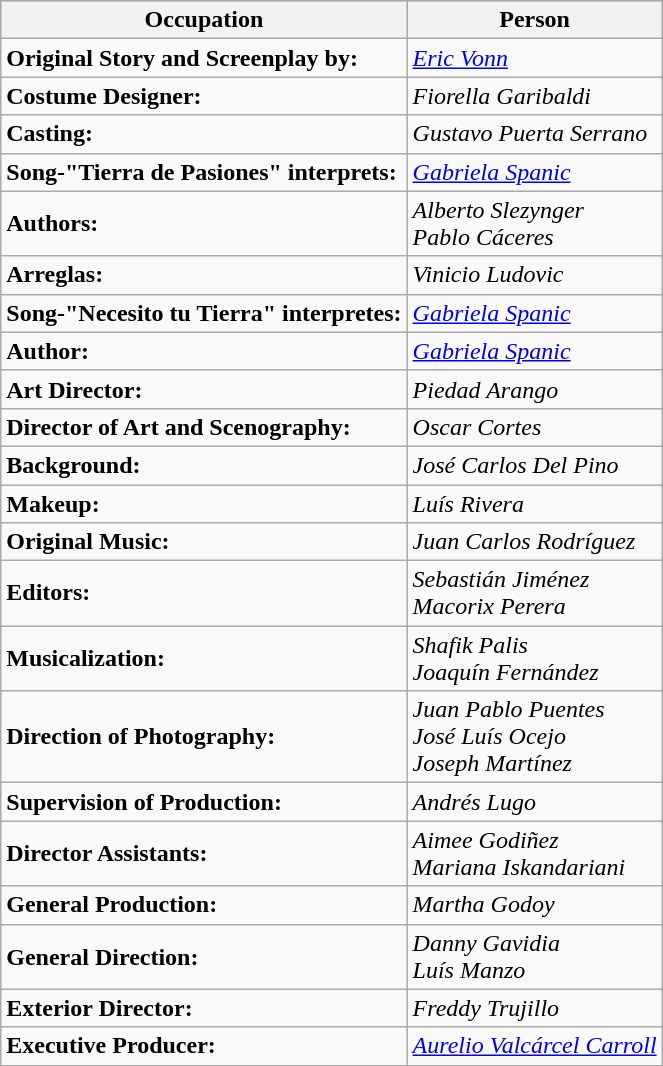<table class="wikitable">
<tr bgcolor="#CCCCCC">
<th>Occupation</th>
<th>Person</th>
</tr>
<tr>
<td><strong>Original Story and Screenplay by:</strong></td>
<td><em><a href='#'>Eric Vonn</a></em></td>
</tr>
<tr>
<td><strong>Costume Designer:</strong></td>
<td><em>Fiorella Garibaldi</em></td>
</tr>
<tr>
<td><strong>Casting:</strong></td>
<td><em>Gustavo Puerta Serrano</em></td>
</tr>
<tr>
<td><strong>Song-"Tierra de Pasiones" interprets:</strong></td>
<td><em><a href='#'>Gabriela Spanic</a></em></td>
</tr>
<tr>
<td><strong>Authors:</strong></td>
<td><em>Alberto Slezynger</em><br><em>Pablo Cáceres</em></td>
</tr>
<tr>
<td><strong>Arreglas:</strong></td>
<td><em>Vinicio Ludovic</em></td>
</tr>
<tr>
<td><strong>Song-"Necesito tu Tierra" interpretes:</strong></td>
<td><em><a href='#'>Gabriela Spanic</a></em></td>
</tr>
<tr>
<td><strong>Author:</strong></td>
<td><em><a href='#'>Gabriela Spanic</a></em></td>
</tr>
<tr>
<td><strong>Art Director:</strong></td>
<td><em>Piedad Arango</em></td>
</tr>
<tr>
<td><strong>Director of Art and Scenography:</strong></td>
<td><em>Oscar Cortes</em></td>
</tr>
<tr>
<td><strong>Background:</strong></td>
<td><em>José Carlos Del Pino</em></td>
</tr>
<tr>
<td><strong>Makeup:</strong></td>
<td><em>Luís Rivera</em></td>
</tr>
<tr>
<td><strong>Original Music:</strong></td>
<td><em>Juan Carlos Rodríguez</em></td>
</tr>
<tr>
<td><strong>Editors:</strong></td>
<td><em>Sebastián Jiménez</em><br><em>Macorix Perera</em></td>
</tr>
<tr>
<td><strong>Musicalization:</strong></td>
<td><em>Shafik Palis</em><br><em>Joaquín Fernández</em></td>
</tr>
<tr>
<td><strong>Direction of Photography:</strong></td>
<td><em>Juan Pablo Puentes</em><br><em>José Luís Ocejo</em><br><em>Joseph Martínez</em></td>
</tr>
<tr>
<td><strong>Supervision of Production:</strong></td>
<td><em>Andrés Lugo</em></td>
</tr>
<tr>
<td><strong>Director Assistants:</strong></td>
<td><em>Aimee Godiñez</em><br><em>Mariana Iskandariani</em></td>
</tr>
<tr>
<td><strong>General Production:</strong></td>
<td><em>Martha Godoy</em></td>
</tr>
<tr>
<td><strong>General Direction:</strong></td>
<td><em>Danny Gavidia</em><br><em>Luís Manzo</em></td>
</tr>
<tr>
<td><strong>Exterior Director:</strong></td>
<td><em>Freddy Trujillo</em></td>
</tr>
<tr>
<td><strong>Executive Producer:</strong></td>
<td><em><a href='#'>Aurelio Valcárcel Carroll</a></em></td>
</tr>
</table>
